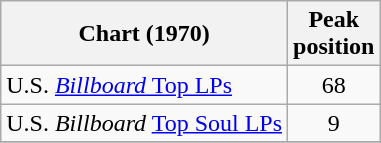<table class="wikitable">
<tr>
<th>Chart (1970)</th>
<th>Peak<br>position</th>
</tr>
<tr>
<td>U.S. <a href='#'><em>Billboard</em> Top LPs</a></td>
<td align="center">68</td>
</tr>
<tr>
<td>U.S. <em>Billboard</em> <a href='#'>Top Soul LPs</a></td>
<td align="center">9</td>
</tr>
<tr>
</tr>
</table>
